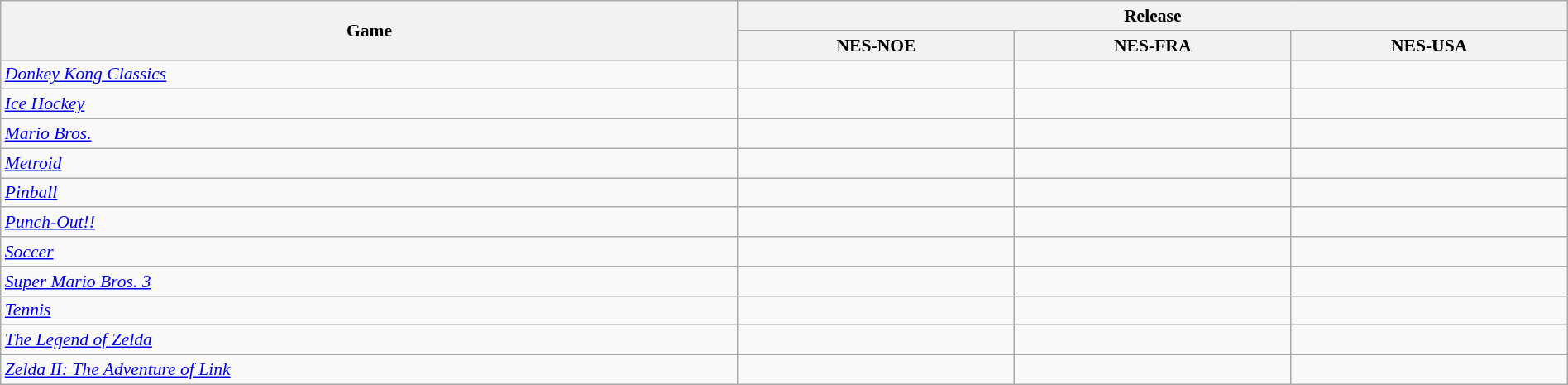<table class="wikitable sortable" style="width: 100%; font-size: 90%">
<tr>
<th width=40% rowspan=2>Game</th>
<th width=45% colspan=3>Release</th>
</tr>
<tr>
<th width=15%>NES-NOE</th>
<th width=15%>NES-FRA</th>
<th width=15%>NES-USA</th>
</tr>
<tr>
<td><em><a href='#'>Donkey Kong Classics</a></em></td>
<td></td>
<td></td>
<td></td>
</tr>
<tr>
<td><a href='#'><em>Ice Hockey</em></a></td>
<td></td>
<td></td>
<td></td>
</tr>
<tr>
<td><a href='#'><em>Mario Bros.</em></a></td>
<td></td>
<td></td>
<td></td>
</tr>
<tr>
<td><a href='#'><em>Metroid</em></a></td>
<td></td>
<td></td>
<td></td>
</tr>
<tr>
<td><a href='#'><em>Pinball</em></a></td>
<td></td>
<td></td>
<td></td>
</tr>
<tr>
<td><a href='#'><em>Punch-Out!!</em></a></td>
<td></td>
<td></td>
<td></td>
</tr>
<tr>
<td><em><a href='#'>Soccer</a></em></td>
<td></td>
<td></td>
<td></td>
</tr>
<tr>
<td><em><a href='#'>Super Mario Bros. 3</a></em></td>
<td></td>
<td></td>
<td></td>
</tr>
<tr>
<td><em><a href='#'>Tennis</a></em></td>
<td></td>
<td></td>
<td></td>
</tr>
<tr>
<td data-sort-value="Zelda, The Legend of"><em><a href='#'>The Legend of Zelda</a></em></td>
<td></td>
<td></td>
<td></td>
</tr>
<tr>
<td><em><a href='#'>Zelda II: The Adventure of Link</a></em></td>
<td></td>
<td></td>
<td></td>
</tr>
</table>
